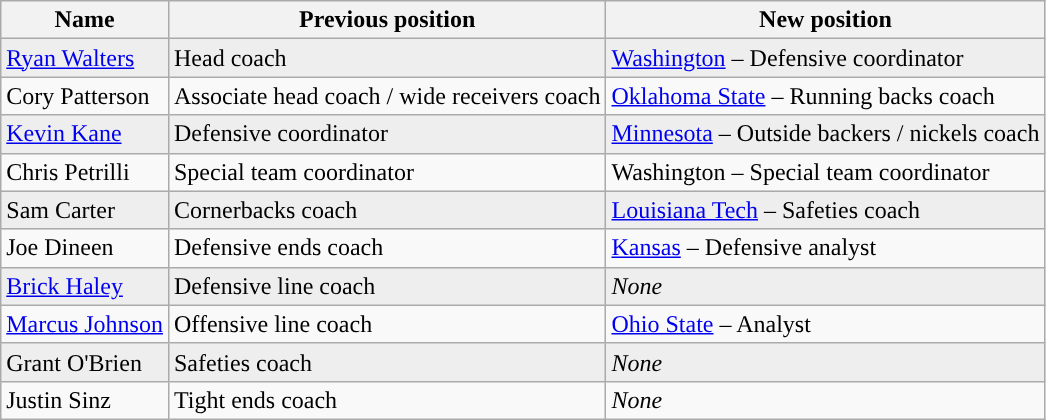<table class="wikitable sortable" style="text-align:left">
<tr>
<th>Name</th>
<th>Previous position</th>
<th>New position</th>
</tr>
<tr style="background:#eeeeee;">
<td><a href='#'>Ryan Walters</a></td>
<td>Head coach</td>
<td><a href='#'>Washington</a> – Defensive coordinator</td>
</tr>
<tr>
<td>Cory Patterson</td>
<td>Associate head coach / wide receivers coach</td>
<td><a href='#'>Oklahoma State</a> – Running backs coach</td>
</tr>
<tr style="background:#eeeeee;">
<td><a href='#'>Kevin Kane</a></td>
<td>Defensive coordinator</td>
<td><a href='#'>Minnesota</a> – Outside backers / nickels coach</td>
</tr>
<tr>
<td>Chris Petrilli</td>
<td>Special team coordinator</td>
<td>Washington – Special team coordinator</td>
</tr>
<tr style="background:#eeeeee;">
<td>Sam Carter</td>
<td>Cornerbacks coach</td>
<td><a href='#'>Louisiana Tech</a> – Safeties coach</td>
</tr>
<tr>
<td>Joe Dineen</td>
<td>Defensive ends coach</td>
<td><a href='#'>Kansas</a> – Defensive analyst</td>
</tr>
<tr style="background:#eeeeee;">
<td><a href='#'>Brick Haley</a></td>
<td>Defensive line coach</td>
<td><em>None</em></td>
</tr>
<tr>
<td><a href='#'>Marcus Johnson</a></td>
<td>Offensive line coach</td>
<td><a href='#'>Ohio State</a> – Analyst</td>
</tr>
<tr style="background:#eeeeee;">
<td>Grant O'Brien</td>
<td>Safeties coach</td>
<td><em>None</em></td>
</tr>
<tr>
<td>Justin Sinz</td>
<td>Tight ends coach</td>
<td><em>None</em></td>
</tr>
</table>
